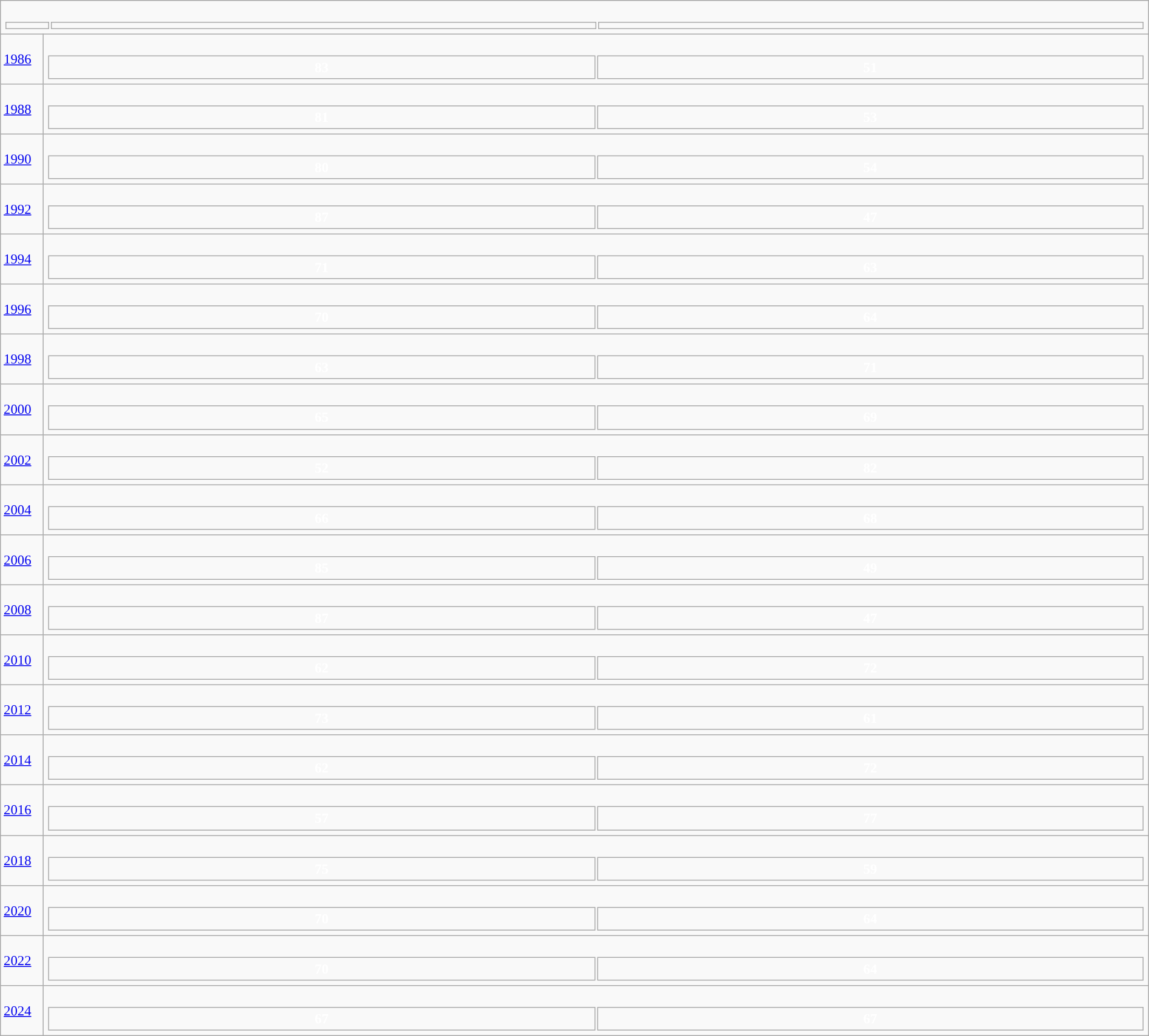<table class="wikitable" width="100%" style="border:solid #000000 1px;font-size:95%;">
<tr>
<td colspan="2"><br><table width="100%" style="font-size:90%;">
<tr>
<td width="40"></td>
<td></td>
<td></td>
</tr>
</table>
</td>
</tr>
<tr>
<td width="40"><a href='#'>1986</a></td>
<td><br><table style="width:100%; text-align:center; font-weight:bold; color:white;">
<tr>
<td style="background-color: ">83</td>
<td style="background-color: ">51</td>
</tr>
</table>
</td>
</tr>
<tr>
<td><a href='#'>1988</a></td>
<td><br><table style="width:100%; text-align:center; font-weight:bold; color:white;">
<tr>
<td style="background-color: ">81</td>
<td style="background-color: ">53</td>
</tr>
</table>
</td>
</tr>
<tr>
<td><a href='#'>1990</a></td>
<td><br><table style="width:100%; text-align:center; font-weight:bold; color:white;">
<tr>
<td style="background-color: ">80</td>
<td style="background-color: ">54</td>
</tr>
</table>
</td>
</tr>
<tr>
<td><a href='#'>1992</a></td>
<td><br><table style="width:100%; text-align:center; font-weight:bold; color:white;">
<tr>
<td style="background-color: ">87</td>
<td style="background-color: ">47</td>
</tr>
</table>
</td>
</tr>
<tr>
<td><a href='#'>1994</a></td>
<td><br><table style="width:100%; text-align:center; font-weight:bold; color:white;">
<tr>
<td style="background-color: ">71</td>
<td style="background-color: ">63</td>
</tr>
</table>
</td>
</tr>
<tr>
<td><a href='#'>1996</a></td>
<td><br><table style="width:100%; text-align:center; font-weight:bold; color:white;">
<tr>
<td style="background-color: ">70</td>
<td style="background-color: ">64</td>
</tr>
</table>
</td>
</tr>
<tr>
<td><a href='#'>1998</a></td>
<td><br><table style="width:100%; text-align:center; font-weight:bold; color:white;">
<tr>
<td style="background-color: ">63</td>
<td style="background-color: ">71</td>
</tr>
</table>
</td>
</tr>
<tr>
<td><a href='#'>2000</a></td>
<td><br><table style="width:100%; text-align:center; font-weight:bold; color:white;">
<tr>
<td style="background-color: ">65</td>
<td style="background-color: ">69</td>
</tr>
</table>
</td>
</tr>
<tr>
<td><a href='#'>2002</a></td>
<td><br><table style="width:100%; text-align:center; font-weight:bold; color:white;">
<tr>
<td style="background-color: ">52</td>
<td style="background-color: ">82</td>
</tr>
</table>
</td>
</tr>
<tr>
<td><a href='#'>2004</a></td>
<td><br><table style="width:100%; text-align:center; font-weight:bold; color:white;">
<tr>
<td style="background-color: ">66</td>
<td style="background-color: ">68</td>
</tr>
</table>
</td>
</tr>
<tr>
<td><a href='#'>2006</a></td>
<td><br><table style="width:100%; text-align:center; font-weight:bold; color:white;">
<tr>
<td style="background-color: ">85</td>
<td style="background-color: ">49</td>
</tr>
</table>
</td>
</tr>
<tr>
<td><a href='#'>2008</a></td>
<td><br><table style="width:100%; text-align:center; font-weight:bold; color:white;">
<tr>
<td style="background-color: ">87</td>
<td style="background-color: ">47</td>
</tr>
</table>
</td>
</tr>
<tr>
<td><a href='#'>2010</a></td>
<td><br><table style="width:100%; text-align:center; font-weight:bold; color:white;">
<tr>
<td style="background-color: ">62</td>
<td style="background-color: ">72</td>
</tr>
</table>
</td>
</tr>
<tr>
<td><a href='#'>2012</a></td>
<td><br><table style="width:100%; text-align:center; font-weight:bold; color:white;">
<tr>
<td style="background-color: ">73</td>
<td style="background-color: ">61</td>
</tr>
</table>
</td>
</tr>
<tr>
<td><a href='#'>2014</a></td>
<td><br><table style="width:100%; text-align:center; font-weight:bold; color:white;">
<tr>
<td style="background-color: ">62</td>
<td style="background-color: ">72</td>
</tr>
</table>
</td>
</tr>
<tr>
<td><a href='#'>2016</a></td>
<td><br><table style="width:100%; text-align:center; font-weight:bold; color:white;">
<tr>
<td style="background-color: ">57</td>
<td style="background-color: ">77</td>
</tr>
</table>
</td>
</tr>
<tr>
<td><a href='#'>2018</a></td>
<td><br><table style="width:100%; text-align:center; font-weight:bold; color:white;">
<tr>
<td style="background-color: ">75</td>
<td style="background-color: ">59</td>
</tr>
</table>
</td>
</tr>
<tr>
<td><a href='#'>2020</a></td>
<td><br><table style="width:100%; text-align:center; font-weight:bold; color:white;">
<tr>
<td style="background-color: ">70</td>
<td style="background-color: ">64</td>
</tr>
</table>
</td>
</tr>
<tr>
<td><a href='#'>2022</a></td>
<td><br><table style="width:100%; text-align:center; font-weight:bold; color:white;">
<tr>
<td style="background-color: ">70</td>
<td style="background-color: ">64</td>
</tr>
</table>
</td>
</tr>
<tr>
<td><a href='#'>2024</a></td>
<td><br><table style="width:100%; text-align:center; font-weight:bold; color:white;">
<tr>
<td style="background-color: ">67</td>
<td style="background-color: ">67</td>
</tr>
</table>
</td>
</tr>
</table>
